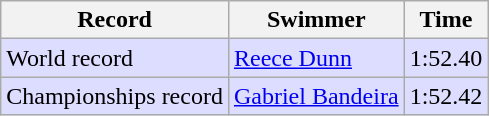<table class="wikitable">
<tr>
<th>Record</th>
<th>Swimmer</th>
<th>Time</th>
</tr>
<tr bgcolor="ddddff">
<td>World record</td>
<td><a href='#'>Reece Dunn</a> </td>
<td>1:52.40</td>
</tr>
<tr bgcolor="ddddff">
<td>Championships record</td>
<td><a href='#'>Gabriel Bandeira</a> </td>
<td>1:52.42</td>
</tr>
</table>
